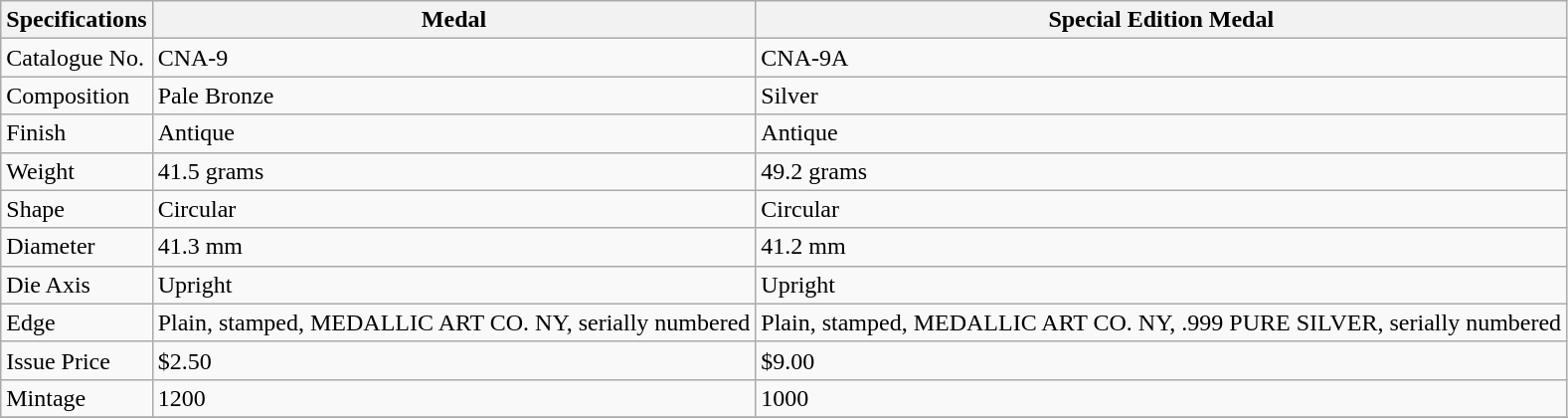<table class="wikitable">
<tr>
<th>Specifications</th>
<th>Medal</th>
<th>Special Edition Medal</th>
</tr>
<tr>
<td>Catalogue No.</td>
<td>CNA-9</td>
<td>CNA-9A</td>
</tr>
<tr>
<td>Composition</td>
<td>Pale Bronze</td>
<td>Silver</td>
</tr>
<tr>
<td>Finish</td>
<td>Antique</td>
<td>Antique</td>
</tr>
<tr>
<td>Weight</td>
<td>41.5 grams</td>
<td>49.2 grams</td>
</tr>
<tr>
<td>Shape</td>
<td>Circular</td>
<td>Circular</td>
</tr>
<tr>
<td>Diameter</td>
<td>41.3 mm</td>
<td>41.2 mm</td>
</tr>
<tr>
<td>Die Axis</td>
<td>Upright</td>
<td>Upright</td>
</tr>
<tr>
<td>Edge</td>
<td>Plain, stamped, MEDALLIC ART CO. NY, serially numbered</td>
<td>Plain, stamped, MEDALLIC ART CO. NY, .999 PURE SILVER, serially numbered</td>
</tr>
<tr>
<td>Issue Price</td>
<td>$2.50</td>
<td>$9.00</td>
</tr>
<tr>
<td>Mintage</td>
<td>1200</td>
<td>1000</td>
</tr>
<tr>
</tr>
</table>
